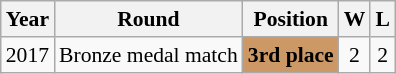<table class="wikitable" style="text-align: center;font-size:90%;">
<tr>
<th>Year</th>
<th>Round</th>
<th>Position</th>
<th>W</th>
<th>L</th>
</tr>
<tr>
<td> 2017</td>
<td>Bronze medal match</td>
<td style="background:#CC9966;"><strong>3rd place</strong></td>
<td>2</td>
<td>2</td>
</tr>
</table>
